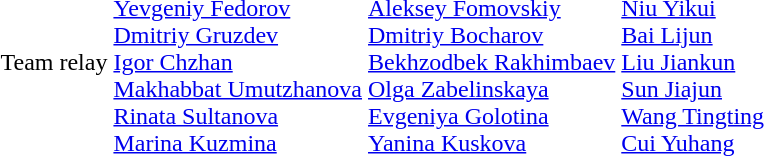<table>
<tr>
<td>Team relay</td>
<td><br><a href='#'>Yevgeniy Fedorov</a><br><a href='#'>Dmitriy Gruzdev</a><br><a href='#'>Igor Chzhan</a><br><a href='#'>Makhabbat Umutzhanova</a><br><a href='#'>Rinata Sultanova</a><br><a href='#'>Marina Kuzmina</a></td>
<td><br><a href='#'>Aleksey Fomovskiy</a><br><a href='#'>Dmitriy Bocharov</a><br><a href='#'>Bekhzodbek Rakhimbaev</a><br><a href='#'>Olga Zabelinskaya</a><br><a href='#'>Evgeniya Golotina</a><br><a href='#'>Yanina Kuskova</a></td>
<td><br><a href='#'>Niu Yikui</a><br><a href='#'>Bai Lijun</a><br><a href='#'>Liu Jiankun</a><br><a href='#'>Sun Jiajun</a><br><a href='#'>Wang Tingting</a><br><a href='#'>Cui Yuhang</a></td>
</tr>
</table>
